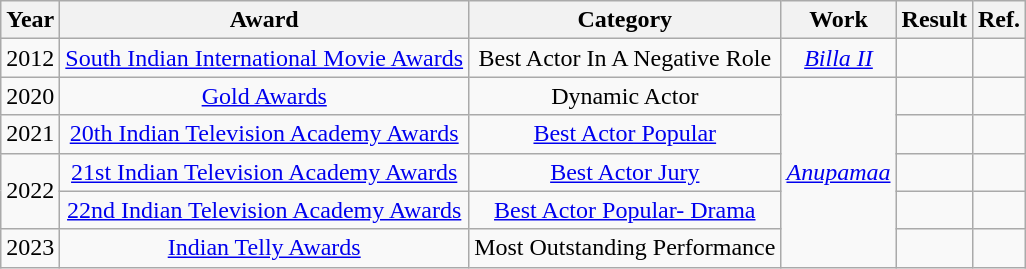<table class="wikitable" style="text-align:center;">
<tr>
<th>Year</th>
<th>Award</th>
<th>Category</th>
<th>Work</th>
<th>Result</th>
<th>Ref.</th>
</tr>
<tr>
<td>2012</td>
<td><a href='#'>South Indian International Movie Awards</a></td>
<td>Best Actor In A Negative Role</td>
<td><em><a href='#'>Billa II</a></em></td>
<td></td>
<td></td>
</tr>
<tr>
<td>2020</td>
<td><a href='#'>Gold Awards</a></td>
<td>Dynamic Actor</td>
<td rowspan=5><em><a href='#'>Anupamaa</a></em></td>
<td></td>
<td></td>
</tr>
<tr>
<td>2021</td>
<td><a href='#'>20th Indian Television Academy Awards</a></td>
<td><a href='#'>Best Actor Popular</a></td>
<td></td>
<td></td>
</tr>
<tr>
<td rowspan="2">2022</td>
<td><a href='#'>21st Indian Television Academy Awards</a></td>
<td><a href='#'>Best Actor Jury</a></td>
<td></td>
<td></td>
</tr>
<tr>
<td><a href='#'>22nd Indian Television Academy Awards</a></td>
<td><a href='#'>Best Actor Popular- Drama</a></td>
<td></td>
<td></td>
</tr>
<tr>
<td>2023</td>
<td><a href='#'>Indian Telly Awards</a></td>
<td>Most Outstanding Performance</td>
<td></td>
<td></td>
</tr>
</table>
